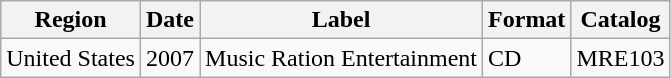<table class="wikitable">
<tr>
<th>Region</th>
<th>Date</th>
<th>Label</th>
<th>Format</th>
<th>Catalog</th>
</tr>
<tr>
<td>United States</td>
<td>2007</td>
<td>Music Ration Entertainment</td>
<td>CD</td>
<td>MRE103</td>
</tr>
</table>
